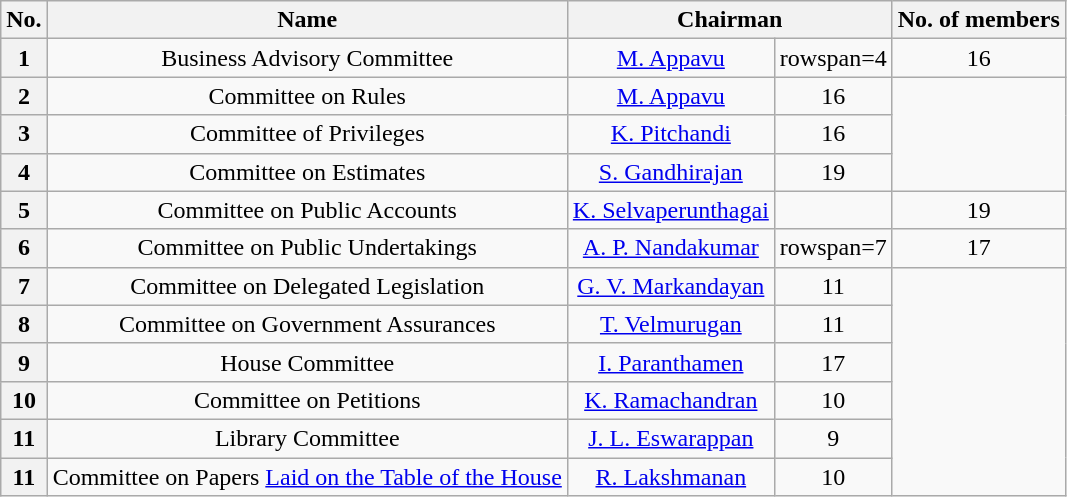<table class="wikitable" style="text-align:center">
<tr>
<th>No.</th>
<th>Name</th>
<th colspan=2>Chairman</th>
<th>No. of members<br></th>
</tr>
<tr>
<th>1</th>
<td>Business Advisory Committee</td>
<td><a href='#'>M. Appavu</a></td>
<td>rowspan=4 </td>
<td>16</td>
</tr>
<tr>
<th>2</th>
<td>Committee on Rules</td>
<td><a href='#'>M. Appavu</a></td>
<td>16</td>
</tr>
<tr>
<th>3</th>
<td>Committee of Privileges</td>
<td><a href='#'>K. Pitchandi</a></td>
<td>16</td>
</tr>
<tr>
<th>4</th>
<td>Committee on Estimates</td>
<td><a href='#'>S. Gandhirajan</a></td>
<td>19</td>
</tr>
<tr>
<th>5</th>
<td>Committee on Public Accounts</td>
<td><a href='#'>K. Selvaperunthagai</a></td>
<td></td>
<td>19</td>
</tr>
<tr>
<th>6</th>
<td>Committee on Public Undertakings</td>
<td><a href='#'>A. P. Nandakumar</a></td>
<td>rowspan=7 </td>
<td>17</td>
</tr>
<tr>
<th>7</th>
<td>Committee on Delegated Legislation</td>
<td><a href='#'>G. V. Markandayan</a></td>
<td>11</td>
</tr>
<tr>
<th>8</th>
<td>Committee on Government Assurances</td>
<td><a href='#'>T. Velmurugan</a></td>
<td>11</td>
</tr>
<tr>
<th>9</th>
<td>House Committee</td>
<td><a href='#'>I. Paranthamen</a></td>
<td>17</td>
</tr>
<tr>
<th>10</th>
<td>Committee on Petitions</td>
<td><a href='#'>K. Ramachandran</a></td>
<td>10</td>
</tr>
<tr>
<th>11</th>
<td>Library Committee</td>
<td><a href='#'>J. L. Eswarappan</a></td>
<td>9</td>
</tr>
<tr>
<th>11</th>
<td>Committee on Papers <a href='#'>Laid on the Table of the House</a></td>
<td><a href='#'>R. Lakshmanan</a></td>
<td>10</td>
</tr>
</table>
